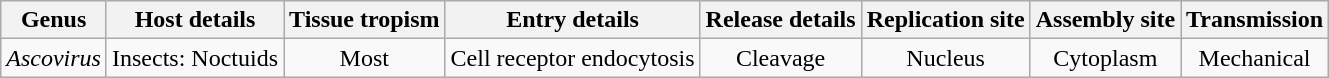<table class="wikitable sortable" style="text-align:center">
<tr>
<th>Genus</th>
<th>Host details</th>
<th>Tissue tropism</th>
<th>Entry details</th>
<th>Release details</th>
<th>Replication site</th>
<th>Assembly site</th>
<th>Transmission</th>
</tr>
<tr>
<td><em>Ascovirus</em></td>
<td>Insects: Noctuids</td>
<td>Most</td>
<td>Cell receptor endocytosis</td>
<td>Cleavage</td>
<td>Nucleus</td>
<td>Cytoplasm</td>
<td>Mechanical</td>
</tr>
</table>
